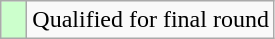<table class="wikitable">
<tr>
<td style="width:10px; background:#cfc"></td>
<td>Qualified for final round</td>
</tr>
</table>
